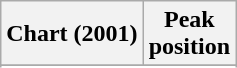<table class="wikitable sortable plainrowheaders" style="text-align:center">
<tr>
<th scope="col">Chart (2001)</th>
<th scope="col">Peak<br> position</th>
</tr>
<tr>
</tr>
<tr>
</tr>
<tr>
</tr>
</table>
